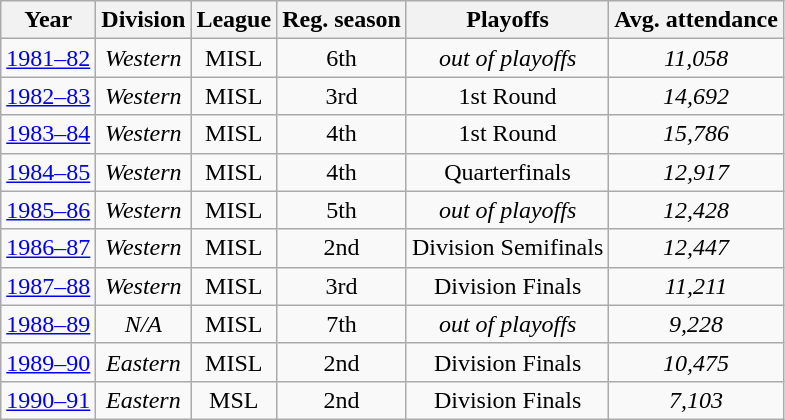<table class="wikitable" style="text-align:center">
<tr>
<th>Year</th>
<th>Division</th>
<th>League</th>
<th>Reg. season</th>
<th>Playoffs</th>
<th>Avg. attendance</th>
</tr>
<tr>
<td><a href='#'>1981–82</a></td>
<td><em>Western</em></td>
<td>MISL</td>
<td>6th</td>
<td><em>out of playoffs</em></td>
<td><em>11,058</em></td>
</tr>
<tr>
<td><a href='#'>1982–83</a></td>
<td><em>Western</em></td>
<td>MISL</td>
<td>3rd</td>
<td>1st Round</td>
<td><em>14,692</em></td>
</tr>
<tr>
<td><a href='#'>1983–84</a></td>
<td><em>Western</em></td>
<td>MISL</td>
<td>4th</td>
<td>1st Round</td>
<td><em>15,786</em></td>
</tr>
<tr>
<td><a href='#'>1984–85</a></td>
<td><em>Western</em></td>
<td>MISL</td>
<td>4th</td>
<td>Quarterfinals</td>
<td><em>12,917</em></td>
</tr>
<tr>
<td><a href='#'>1985–86</a></td>
<td><em>Western</em></td>
<td>MISL</td>
<td>5th</td>
<td><em>out of playoffs</em></td>
<td><em>12,428</em></td>
</tr>
<tr>
<td><a href='#'>1986–87</a></td>
<td><em>Western</em></td>
<td>MISL</td>
<td>2nd</td>
<td>Division Semifinals</td>
<td><em>12,447</em></td>
</tr>
<tr>
<td><a href='#'>1987–88</a></td>
<td><em>Western</em></td>
<td>MISL</td>
<td>3rd</td>
<td>Division Finals</td>
<td><em>11,211</em></td>
</tr>
<tr>
<td><a href='#'>1988–89</a></td>
<td><em>N/A</em></td>
<td>MISL</td>
<td>7th</td>
<td><em>out of playoffs</em></td>
<td><em>9,228</em></td>
</tr>
<tr>
<td><a href='#'>1989–90</a></td>
<td><em>Eastern</em></td>
<td>MISL</td>
<td>2nd</td>
<td>Division Finals</td>
<td><em>10,475</em></td>
</tr>
<tr>
<td><a href='#'>1990–91</a></td>
<td><em>Eastern</em></td>
<td>MSL</td>
<td>2nd</td>
<td>Division Finals</td>
<td><em>7,103</em></td>
</tr>
</table>
